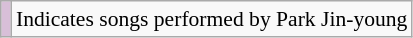<table class="wikitable" style="font-size:90%;">
<tr>
<td style="background-color:#D8BFD8"></td>
<td>Indicates songs performed by Park Jin-young</td>
</tr>
</table>
